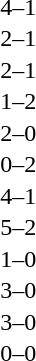<table cellspacing=1 width=70%>
<tr>
<th width=25%></th>
<th width=30%></th>
<th width=15%></th>
<th width=30%></th>
</tr>
<tr>
<td></td>
<td align=right></td>
<td align=center>4–1</td>
<td></td>
</tr>
<tr>
<td></td>
<td align=right></td>
<td align=center>2–1</td>
<td></td>
</tr>
<tr>
<td></td>
<td align=right></td>
<td align=center>2–1</td>
<td></td>
</tr>
<tr>
<td></td>
<td align=right></td>
<td align=center>1–2</td>
<td></td>
</tr>
<tr>
<td></td>
<td align=right></td>
<td align=center>2–0</td>
<td></td>
</tr>
<tr>
<td></td>
<td align=right></td>
<td align=center>0–2</td>
<td></td>
</tr>
<tr>
<td></td>
<td align=right></td>
<td align=center>4–1</td>
<td></td>
</tr>
<tr>
<td></td>
<td align=right></td>
<td align=center>5–2</td>
<td></td>
</tr>
<tr>
<td></td>
<td align=right></td>
<td align=center>1–0</td>
<td></td>
</tr>
<tr>
<td></td>
<td align=right></td>
<td align=center>3–0</td>
<td></td>
</tr>
<tr>
<td></td>
<td align=right></td>
<td align=center>3–0</td>
<td></td>
</tr>
<tr>
<td></td>
<td align=right></td>
<td align=center>0–0</td>
<td></td>
</tr>
</table>
